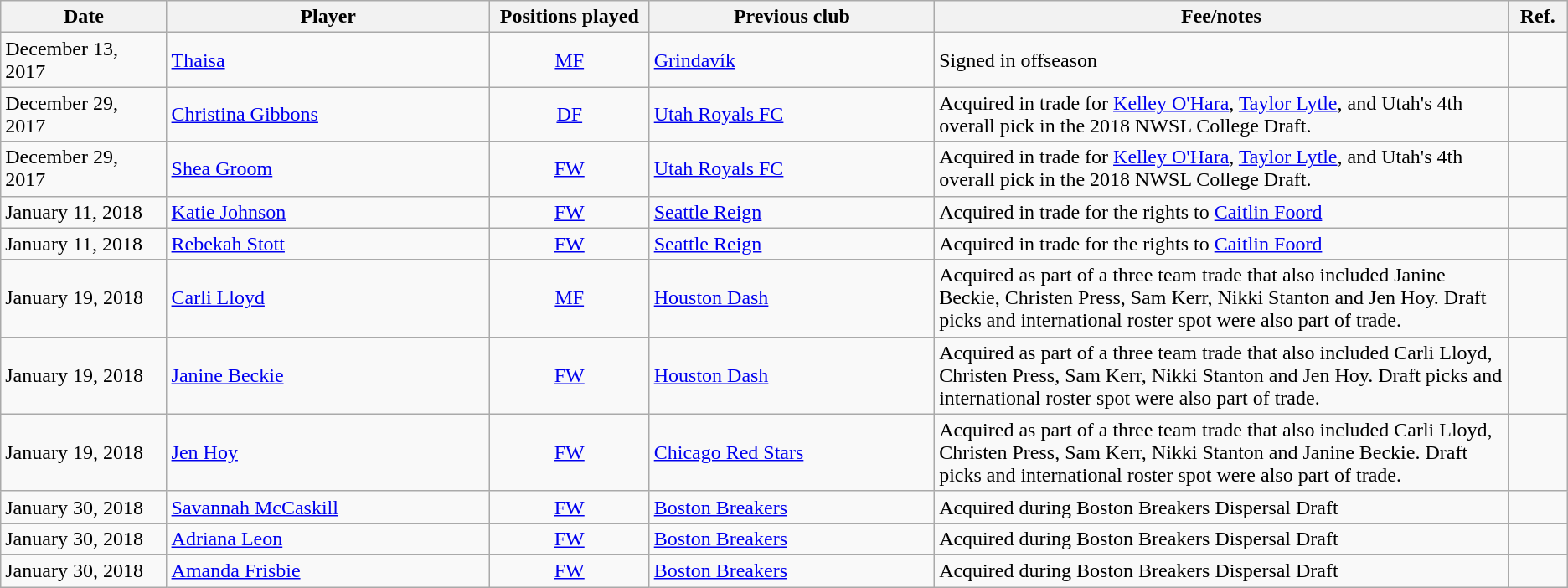<table class="wikitable" style="text-align:left;">
<tr>
<th style="width:125px;">Date</th>
<th style="width:250px;">Player</th>
<th style="width:120px;">Positions played</th>
<th style="width:220px;">Previous club</th>
<th style="width:450px;">Fee/notes</th>
<th style="width:40px;">Ref.</th>
</tr>
<tr>
<td>December 13, 2017</td>
<td> <a href='#'>Thaisa</a></td>
<td style="text-align: center;"><a href='#'>MF</a></td>
<td> <a href='#'>Grindavík</a></td>
<td>Signed in offseason</td>
<td></td>
</tr>
<tr>
<td>December 29, 2017</td>
<td> <a href='#'>Christina Gibbons</a></td>
<td style="text-align: center;"><a href='#'>DF</a></td>
<td> <a href='#'>Utah Royals FC</a></td>
<td>Acquired in trade for <a href='#'>Kelley O'Hara</a>, <a href='#'>Taylor Lytle</a>, and Utah's 4th overall pick in the 2018 NWSL College Draft.</td>
<td></td>
</tr>
<tr>
<td>December 29, 2017</td>
<td> <a href='#'>Shea Groom</a></td>
<td style="text-align: center;"><a href='#'>FW</a></td>
<td> <a href='#'>Utah Royals FC</a></td>
<td>Acquired in trade for <a href='#'>Kelley O'Hara</a>, <a href='#'>Taylor Lytle</a>, and Utah's 4th overall pick in the 2018 NWSL College Draft.</td>
<td></td>
</tr>
<tr>
<td>January 11, 2018</td>
<td> <a href='#'>Katie Johnson</a></td>
<td style="text-align: center;"><a href='#'>FW</a></td>
<td> <a href='#'>Seattle Reign</a></td>
<td>Acquired in trade for the rights to <a href='#'>Caitlin Foord</a></td>
<td></td>
</tr>
<tr>
<td>January 11, 2018</td>
<td> <a href='#'>Rebekah Stott</a></td>
<td style="text-align: center;"><a href='#'>FW</a></td>
<td> <a href='#'>Seattle Reign</a></td>
<td>Acquired in trade for the rights to <a href='#'>Caitlin Foord</a></td>
<td></td>
</tr>
<tr>
<td>January 19, 2018</td>
<td> <a href='#'>Carli Lloyd</a></td>
<td style="text-align: center;"><a href='#'>MF</a></td>
<td> <a href='#'>Houston Dash</a></td>
<td>Acquired as part of a three team trade that also included Janine Beckie, Christen Press, Sam Kerr, Nikki Stanton and Jen Hoy. Draft picks and international roster spot were also part of trade.</td>
<td></td>
</tr>
<tr>
<td>January 19, 2018</td>
<td> <a href='#'>Janine Beckie</a></td>
<td style="text-align: center;"><a href='#'>FW</a></td>
<td> <a href='#'>Houston Dash</a></td>
<td>Acquired as part of a three team trade that also included Carli Lloyd, Christen Press, Sam Kerr, Nikki Stanton and Jen Hoy. Draft picks and international roster spot were also part of trade.</td>
<td></td>
</tr>
<tr>
<td>January 19, 2018</td>
<td> <a href='#'>Jen Hoy</a></td>
<td style="text-align: center;"><a href='#'>FW</a></td>
<td> <a href='#'>Chicago Red Stars</a></td>
<td>Acquired as part of a three team trade that also included Carli Lloyd, Christen Press, Sam Kerr, Nikki Stanton and Janine Beckie. Draft picks and international roster spot were also part of trade.</td>
<td></td>
</tr>
<tr>
<td>January 30, 2018</td>
<td> <a href='#'>Savannah McCaskill</a></td>
<td style="text-align: center;"><a href='#'>FW</a></td>
<td> <a href='#'>Boston Breakers</a></td>
<td>Acquired during Boston Breakers Dispersal Draft</td>
<td></td>
</tr>
<tr>
<td>January 30, 2018</td>
<td> <a href='#'>Adriana Leon</a></td>
<td style="text-align: center;"><a href='#'>FW</a></td>
<td> <a href='#'>Boston Breakers</a></td>
<td>Acquired during Boston Breakers Dispersal Draft</td>
<td></td>
</tr>
<tr>
<td>January 30, 2018</td>
<td> <a href='#'>Amanda Frisbie</a></td>
<td style="text-align: center;"><a href='#'>FW</a></td>
<td> <a href='#'>Boston Breakers</a></td>
<td>Acquired during Boston Breakers Dispersal Draft</td>
<td></td>
</tr>
</table>
